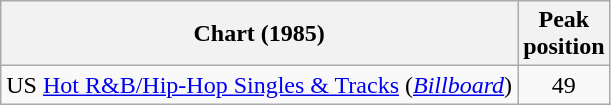<table Class = "wikitable sortable">
<tr>
<th>Chart (1985)</th>
<th>Peak<br>position</th>
</tr>
<tr>
<td>US <a href='#'>Hot R&B/Hip-Hop Singles & Tracks</a> (<em><a href='#'>Billboard</a></em>)</td>
<td align=center>49</td>
</tr>
</table>
